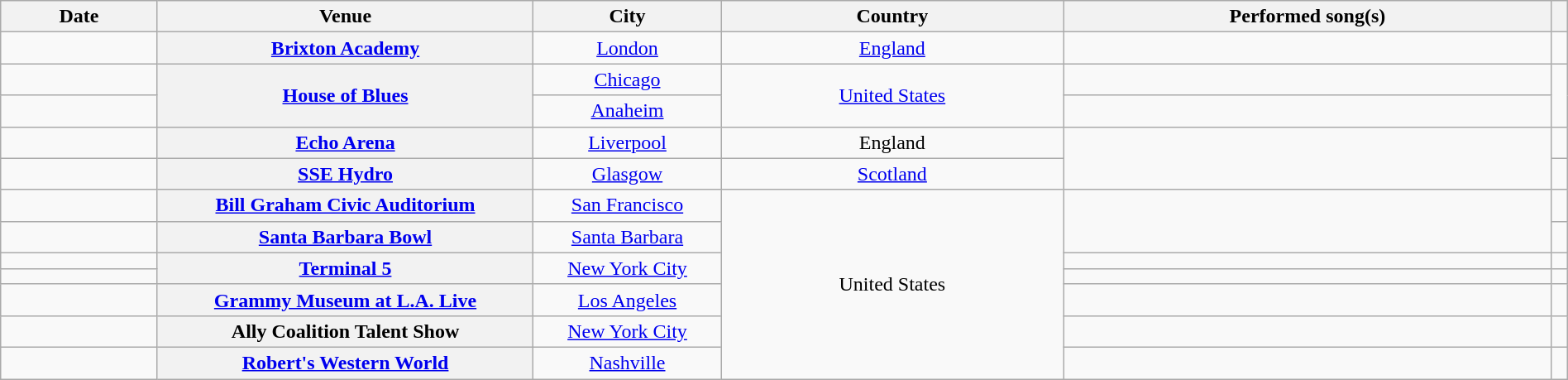<table class="wikitable sortable plainrowheaders" style="text-align:center;" width="100%">
<tr>
<th style="width:10%;">Date</th>
<th style="width:24%;">Venue</th>
<th style="width:12%;">City</th>
<th>Country</th>
<th class="unsortable">Performed song(s)</th>
<th class="unsortable" style="width:1%;"></th>
</tr>
<tr>
<td></td>
<th scope="row"><a href='#'>Brixton Academy</a></th>
<td><a href='#'>London</a></td>
<td><a href='#'>England</a></td>
<td></td>
<td></td>
</tr>
<tr>
<td></td>
<th scope="row" rowspan="2"><a href='#'>House of Blues</a></th>
<td><a href='#'>Chicago</a></td>
<td rowspan="2"><a href='#'>United States</a></td>
<td></td>
<td rowspan="2"></td>
</tr>
<tr>
<td></td>
<td><a href='#'>Anaheim</a></td>
<td></td>
</tr>
<tr>
<td></td>
<th scope="row"><a href='#'>Echo Arena</a></th>
<td><a href='#'>Liverpool</a></td>
<td>England</td>
<td rowspan="2"></td>
<td></td>
</tr>
<tr>
<td></td>
<th scope="row"><a href='#'>SSE Hydro</a></th>
<td><a href='#'>Glasgow</a></td>
<td><a href='#'>Scotland</a></td>
<td></td>
</tr>
<tr>
<td></td>
<th scope="row"><a href='#'>Bill Graham Civic Auditorium</a></th>
<td><a href='#'>San Francisco</a></td>
<td rowspan="7">United States</td>
<td rowspan="2"></td>
<td></td>
</tr>
<tr>
<td></td>
<th scope="row"><a href='#'>Santa Barbara Bowl</a></th>
<td><a href='#'>Santa Barbara</a></td>
<td></td>
</tr>
<tr>
<td></td>
<th scope="row" rowspan="2"><a href='#'>Terminal 5</a></th>
<td rowspan="2"><a href='#'>New York City</a></td>
<td></td>
<td></td>
</tr>
<tr>
<td></td>
<td></td>
<td></td>
</tr>
<tr>
<td></td>
<th scope="row"><a href='#'>Grammy Museum at L.A. Live</a></th>
<td><a href='#'>Los Angeles</a></td>
<td></td>
<td></td>
</tr>
<tr>
<td></td>
<th scope="row">Ally Coalition Talent Show</th>
<td><a href='#'>New York City</a></td>
<td></td>
<td></td>
</tr>
<tr>
<td></td>
<th scope="row"><a href='#'>Robert's Western World</a></th>
<td><a href='#'>Nashville</a></td>
<td></td>
<td></td>
</tr>
</table>
